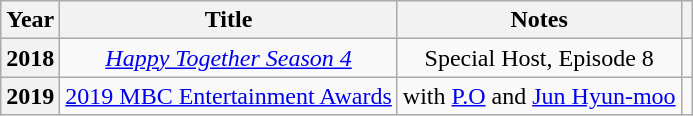<table class="wikitable plainrowheaders" style="text-align:center">
<tr>
<th scope="col">Year</th>
<th scope="col">Title</th>
<th scope="col" class="unsortable">Notes</th>
<th scope="col" class="unsortable"></th>
</tr>
<tr>
<th scope="row">2018</th>
<td><em><a href='#'>Happy Together Season 4</a></em></td>
<td>Special Host, Episode 8</td>
<td></td>
</tr>
<tr>
<th scope="row">2019</th>
<td><a href='#'>2019 MBC Entertainment Awards</a></td>
<td>with <a href='#'>P.O</a> and <a href='#'>Jun Hyun-moo</a></td>
<td></td>
</tr>
</table>
